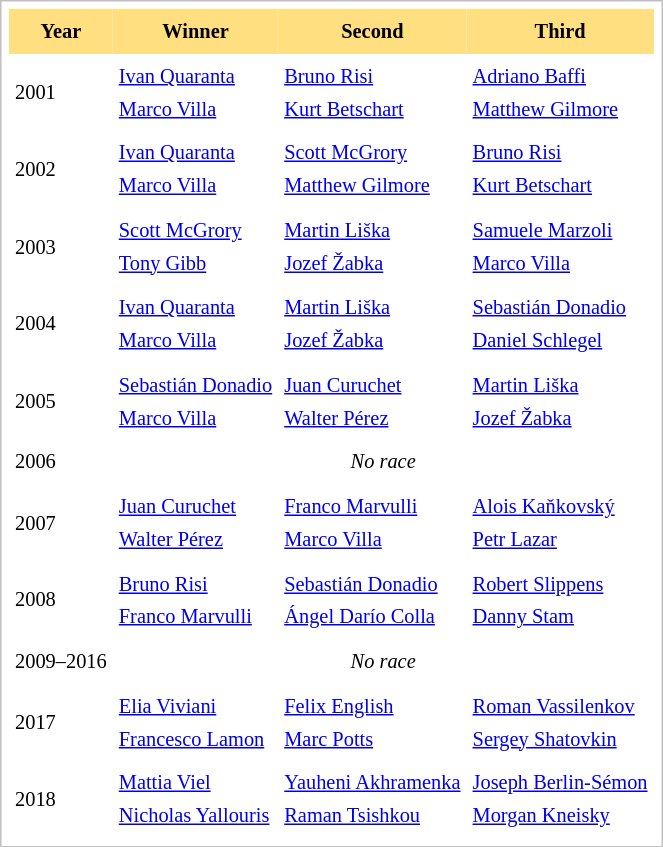<table cellpadding="4" cellspacing="0"  style="border: 1px solid silver; color: black; margin: 0 0 0.5em 0; background-color: white; padding: 5px; text-align: left; font-size:85%; vertical-align: top; line-height:1.6em;">
<tr>
<th scope=col; align="center" bgcolor="FFDF80">Year</th>
<th scope=col; align="center" bgcolor="FFDF80">Winner</th>
<th scope=col; align="center" bgcolor="FFDF80">Second</th>
<th scope=col; align="center" bgcolor="FFDF80">Third</th>
</tr>
<tr>
</tr>
<tr>
<td>2001</td>
<td> <a href='#'>Ivan Quaranta</a><br> <a href='#'>Marco Villa</a></td>
<td> <a href='#'>Bruno Risi</a><br> <a href='#'>Kurt Betschart</a></td>
<td> <a href='#'>Adriano Baffi</a><br> <a href='#'>Matthew Gilmore</a></td>
</tr>
<tr>
<td>2002</td>
<td> <a href='#'>Ivan Quaranta</a><br> <a href='#'>Marco Villa</a></td>
<td> <a href='#'>Scott McGrory</a><br> <a href='#'>Matthew Gilmore</a></td>
<td> <a href='#'>Bruno Risi</a><br> <a href='#'>Kurt Betschart</a></td>
</tr>
<tr>
<td>2003</td>
<td> <a href='#'>Scott McGrory</a><br> <a href='#'>Tony Gibb</a></td>
<td> <a href='#'>Martin Liška</a><br> <a href='#'>Jozef Žabka</a></td>
<td> <a href='#'>Samuele Marzoli</a><br> <a href='#'>Marco Villa</a></td>
</tr>
<tr>
<td>2004</td>
<td> <a href='#'>Ivan Quaranta</a><br> <a href='#'>Marco Villa</a></td>
<td> <a href='#'>Martin Liška</a><br> <a href='#'>Jozef Žabka</a></td>
<td> <a href='#'>Sebastián Donadio</a><br> <a href='#'>Daniel Schlegel</a></td>
</tr>
<tr>
<td>2005</td>
<td> <a href='#'>Sebastián Donadio</a><br> <a href='#'>Marco Villa</a></td>
<td> <a href='#'>Juan Curuchet</a><br> <a href='#'>Walter Pérez</a></td>
<td> <a href='#'>Martin Liška</a><br> <a href='#'>Jozef Žabka</a></td>
</tr>
<tr>
<td>2006</td>
<td colspan=3; align=center><em>No race</em></td>
</tr>
<tr>
<td>2007</td>
<td> <a href='#'>Juan Curuchet</a><br> <a href='#'>Walter Pérez</a></td>
<td> <a href='#'>Franco Marvulli</a><br> <a href='#'>Marco Villa</a></td>
<td> <a href='#'>Alois Kaňkovský</a><br> <a href='#'>Petr Lazar</a></td>
</tr>
<tr>
<td>2008</td>
<td> <a href='#'>Bruno Risi</a><br> <a href='#'>Franco Marvulli</a></td>
<td> <a href='#'>Sebastián Donadio</a><br> <a href='#'>Ángel Darío Colla</a></td>
<td> <a href='#'>Robert Slippens</a><br> <a href='#'>Danny Stam</a></td>
</tr>
<tr>
<td>2009–2016</td>
<td colspan=3; align=center><em>No race</em></td>
</tr>
<tr>
<td>2017</td>
<td> <a href='#'>Elia Viviani</a><br> <a href='#'>Francesco Lamon</a></td>
<td> <a href='#'>Felix English</a><br> <a href='#'>Marc Potts</a></td>
<td> <a href='#'>Roman Vassilenkov</a><br> <a href='#'>Sergey Shatovkin</a></td>
</tr>
<tr>
<td>2018</td>
<td> <a href='#'>Mattia Viel</a><br> <a href='#'>Nicholas Yallouris</a></td>
<td> <a href='#'>Yauheni Akhramenka</a><br> <a href='#'>Raman Tsishkou</a></td>
<td> <a href='#'>Joseph Berlin-Sémon</a><br> <a href='#'>Morgan Kneisky</a></td>
</tr>
</table>
